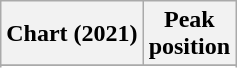<table class="wikitable sortable plainrowheaders" style="text-align:center">
<tr>
<th scope="col">Chart (2021)</th>
<th scope="col">Peak<br> position</th>
</tr>
<tr>
</tr>
<tr>
</tr>
<tr>
</tr>
</table>
